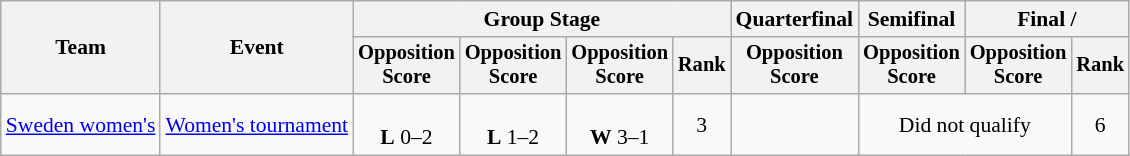<table class="wikitable" style="font-size:90%">
<tr>
<th rowspan=2>Team</th>
<th rowspan=2>Event</th>
<th colspan=4>Group Stage</th>
<th>Quarterfinal</th>
<th>Semifinal</th>
<th colspan=2>Final / </th>
</tr>
<tr style="font-size:95%">
<th>Opposition<br>Score</th>
<th>Opposition<br>Score</th>
<th>Opposition<br>Score</th>
<th>Rank</th>
<th>Opposition<br>Score</th>
<th>Opposition<br>Score</th>
<th>Opposition<br>Score</th>
<th>Rank</th>
</tr>
<tr align=center>
<td align=left><a href='#'>Sweden women's</a></td>
<td align=left><a href='#'>Women's tournament</a></td>
<td><br><strong>L</strong> 0–2</td>
<td><br><strong>L</strong> 1–2</td>
<td><br><strong>W</strong> 3–1</td>
<td>3</td>
<td></td>
<td colspan=2>Did not qualify</td>
<td>6</td>
</tr>
</table>
